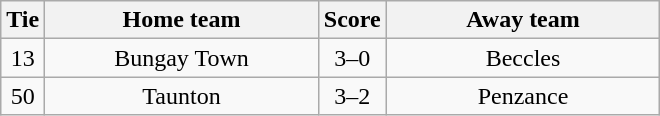<table class="wikitable" style="text-align:center;">
<tr>
<th width=20>Tie</th>
<th width=175>Home team</th>
<th width=20>Score</th>
<th width=175>Away team</th>
</tr>
<tr>
<td>13</td>
<td>Bungay Town</td>
<td>3–0</td>
<td>Beccles</td>
</tr>
<tr>
<td>50</td>
<td>Taunton</td>
<td>3–2</td>
<td>Penzance</td>
</tr>
</table>
